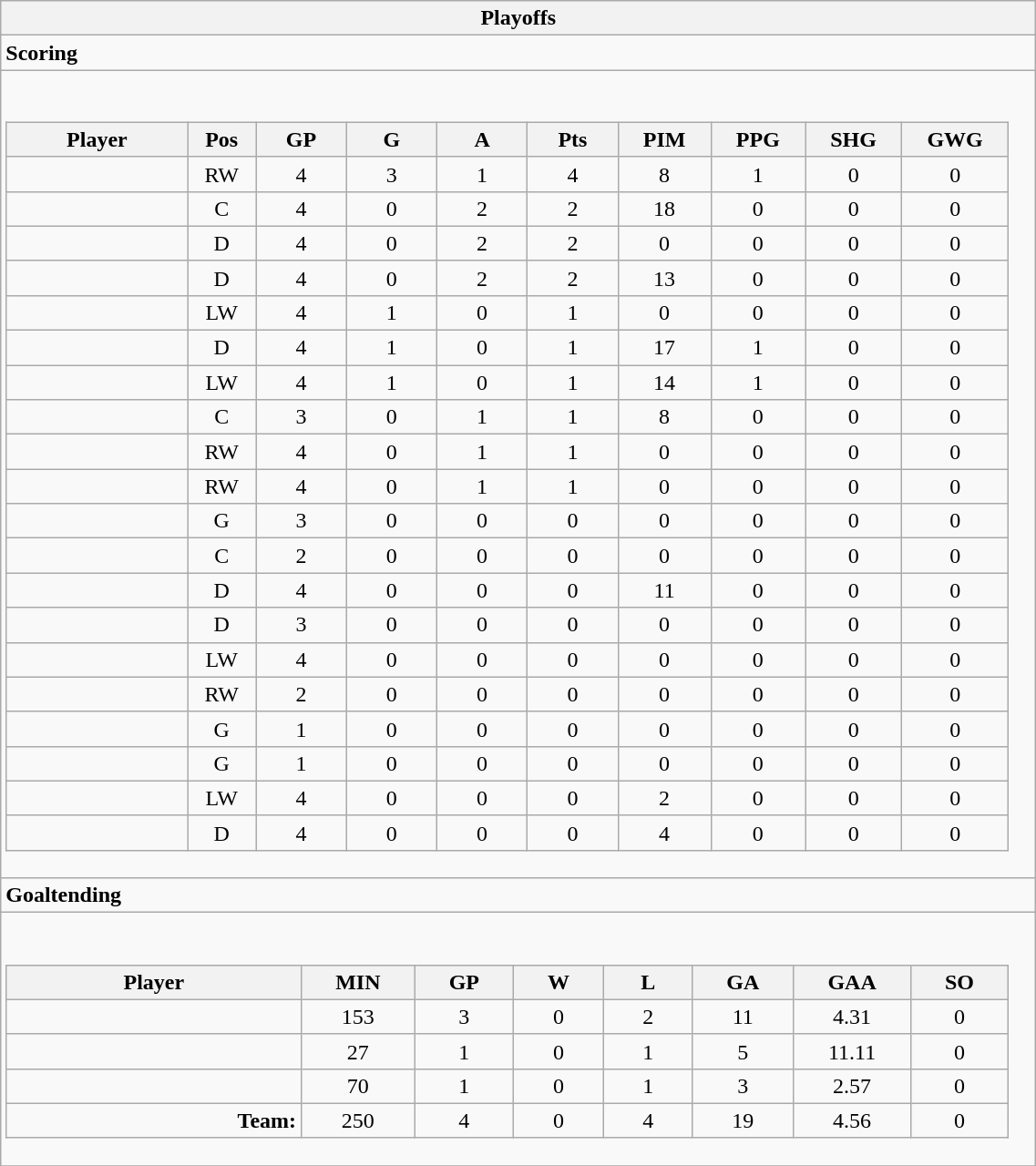<table class="wikitable collapsible " width="60%" border="1">
<tr>
<th>Playoffs</th>
</tr>
<tr>
<td class="tocccolors"><strong>Scoring</strong></td>
</tr>
<tr>
<td><br><table class="wikitable sortable">
<tr ALIGN="center">
<th bgcolor="#DDDDFF" width="10%">Player</th>
<th bgcolor="#DDDDFF" width="3%" title="Position">Pos</th>
<th bgcolor="#DDDDFF" width="5%" title="Games played">GP</th>
<th bgcolor="#DDDDFF" width="5%" title="Goals">G</th>
<th bgcolor="#DDDDFF" width="5%" title="Assists">A</th>
<th bgcolor="#DDDDFF" width="5%" title="Points">Pts</th>
<th bgcolor="#DDDDFF" width="5%" title="Penalties in Minutes">PIM</th>
<th bgcolor="#DDDDFF" width="5%" title="Power play goals">PPG</th>
<th bgcolor="#DDDDFF" width="5%" title="Short-handed goals">SHG</th>
<th bgcolor="#DDDDFF" width="5%" title="Game-winning goals">GWG</th>
</tr>
<tr align="center">
<td align="right"></td>
<td>RW</td>
<td>4</td>
<td>3</td>
<td>1</td>
<td>4</td>
<td>8</td>
<td>1</td>
<td>0</td>
<td>0</td>
</tr>
<tr align="center">
<td align="right"></td>
<td>C</td>
<td>4</td>
<td>0</td>
<td>2</td>
<td>2</td>
<td>18</td>
<td>0</td>
<td>0</td>
<td>0</td>
</tr>
<tr align="center">
<td align="right"></td>
<td>D</td>
<td>4</td>
<td>0</td>
<td>2</td>
<td>2</td>
<td>0</td>
<td>0</td>
<td>0</td>
<td>0</td>
</tr>
<tr align="center">
<td align="right"></td>
<td>D</td>
<td>4</td>
<td>0</td>
<td>2</td>
<td>2</td>
<td>13</td>
<td>0</td>
<td>0</td>
<td>0</td>
</tr>
<tr align="center">
<td align="right"></td>
<td>LW</td>
<td>4</td>
<td>1</td>
<td>0</td>
<td>1</td>
<td>0</td>
<td>0</td>
<td>0</td>
<td>0</td>
</tr>
<tr align="center">
<td align="right"></td>
<td>D</td>
<td>4</td>
<td>1</td>
<td>0</td>
<td>1</td>
<td>17</td>
<td>1</td>
<td>0</td>
<td>0</td>
</tr>
<tr align="center">
<td align="right"></td>
<td>LW</td>
<td>4</td>
<td>1</td>
<td>0</td>
<td>1</td>
<td>14</td>
<td>1</td>
<td>0</td>
<td>0</td>
</tr>
<tr align="center">
<td align="right"></td>
<td>C</td>
<td>3</td>
<td>0</td>
<td>1</td>
<td>1</td>
<td>8</td>
<td>0</td>
<td>0</td>
<td>0</td>
</tr>
<tr align="center">
<td align="right"></td>
<td>RW</td>
<td>4</td>
<td>0</td>
<td>1</td>
<td>1</td>
<td>0</td>
<td>0</td>
<td>0</td>
<td>0</td>
</tr>
<tr align="center">
<td align="right"></td>
<td>RW</td>
<td>4</td>
<td>0</td>
<td>1</td>
<td>1</td>
<td>0</td>
<td>0</td>
<td>0</td>
<td>0</td>
</tr>
<tr align="center">
<td align="right"></td>
<td>G</td>
<td>3</td>
<td>0</td>
<td>0</td>
<td>0</td>
<td>0</td>
<td>0</td>
<td>0</td>
<td>0</td>
</tr>
<tr align="center">
<td align="right"></td>
<td>C</td>
<td>2</td>
<td>0</td>
<td>0</td>
<td>0</td>
<td>0</td>
<td>0</td>
<td>0</td>
<td>0</td>
</tr>
<tr align="center">
<td align="right"></td>
<td>D</td>
<td>4</td>
<td>0</td>
<td>0</td>
<td>0</td>
<td>11</td>
<td>0</td>
<td>0</td>
<td>0</td>
</tr>
<tr align="center">
<td align="right"></td>
<td>D</td>
<td>3</td>
<td>0</td>
<td>0</td>
<td>0</td>
<td>0</td>
<td>0</td>
<td>0</td>
<td>0</td>
</tr>
<tr align="center">
<td align="right"></td>
<td>LW</td>
<td>4</td>
<td>0</td>
<td>0</td>
<td>0</td>
<td>0</td>
<td>0</td>
<td>0</td>
<td>0</td>
</tr>
<tr align="center">
<td align="right"></td>
<td>RW</td>
<td>2</td>
<td>0</td>
<td>0</td>
<td>0</td>
<td>0</td>
<td>0</td>
<td>0</td>
<td>0</td>
</tr>
<tr align="center">
<td align="right"></td>
<td>G</td>
<td>1</td>
<td>0</td>
<td>0</td>
<td>0</td>
<td>0</td>
<td>0</td>
<td>0</td>
<td>0</td>
</tr>
<tr align="center">
<td align="right"></td>
<td>G</td>
<td>1</td>
<td>0</td>
<td>0</td>
<td>0</td>
<td>0</td>
<td>0</td>
<td>0</td>
<td>0</td>
</tr>
<tr align="center">
<td align="right"></td>
<td>LW</td>
<td>4</td>
<td>0</td>
<td>0</td>
<td>0</td>
<td>2</td>
<td>0</td>
<td>0</td>
<td>0</td>
</tr>
<tr align="center">
<td align="right"></td>
<td>D</td>
<td>4</td>
<td>0</td>
<td>0</td>
<td>0</td>
<td>4</td>
<td>0</td>
<td>0</td>
<td>0</td>
</tr>
</table>
</td>
</tr>
<tr>
<td class="toccolors"><strong>Goaltending</strong></td>
</tr>
<tr>
<td><br><table class="wikitable sortable">
<tr>
<th bgcolor="#DDDDFF" width="10%">Player</th>
<th width="3%" bgcolor="#DDDDFF" title="Minutes played">MIN</th>
<th width="3%" bgcolor="#DDDDFF" title="Games played in">GP</th>
<th width="3%" bgcolor="#DDDDFF" title="Wins">W</th>
<th width="3%" bgcolor="#DDDDFF"title="Losses">L</th>
<th width="3%" bgcolor="#DDDDFF" title="Goals against">GA</th>
<th width="3%" bgcolor="#DDDDFF" title="Goals against average">GAA</th>
<th width="3%" bgcolor="#DDDDFF" title="Shut-outs">SO</th>
</tr>
<tr align="center">
<td align="right"></td>
<td>153</td>
<td>3</td>
<td>0</td>
<td>2</td>
<td>11</td>
<td>4.31</td>
<td>0</td>
</tr>
<tr align="center">
<td align="right"></td>
<td>27</td>
<td>1</td>
<td>0</td>
<td>1</td>
<td>5</td>
<td>11.11</td>
<td>0</td>
</tr>
<tr align="center">
<td align="right"></td>
<td>70</td>
<td>1</td>
<td>0</td>
<td>1</td>
<td>3</td>
<td>2.57</td>
<td>0</td>
</tr>
<tr align="center">
<td align="right"><strong>Team:</strong></td>
<td>250</td>
<td>4</td>
<td>0</td>
<td>4</td>
<td>19</td>
<td>4.56</td>
<td>0</td>
</tr>
</table>
</td>
</tr>
<tr>
</tr>
</table>
